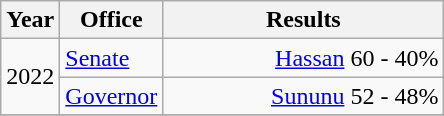<table class=wikitable>
<tr>
<th width="30">Year</th>
<th width="60">Office</th>
<th width="180">Results</th>
</tr>
<tr>
<td rowspan="2">2022</td>
<td><a href='#'>Senate</a></td>
<td align="right" ><a href='#'>Hassan</a> 60 - 40%</td>
</tr>
<tr>
<td><a href='#'>Governor</a></td>
<td align="right" ><a href='#'>Sununu</a> 52 - 48%</td>
</tr>
<tr>
</tr>
</table>
